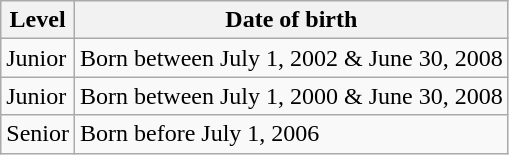<table class="wikitable unsortable" style="text-align:left">
<tr>
<th scope="col">Level</th>
<th scope="col">Date of birth</th>
</tr>
<tr>
<td>Junior <em></em></td>
<td>Born between July 1, 2002 & June 30, 2008</td>
</tr>
<tr>
<td>Junior <em></em></td>
<td>Born between July 1, 2000 & June 30, 2008</td>
</tr>
<tr>
<td>Senior <em></em></td>
<td>Born before July 1, 2006</td>
</tr>
</table>
